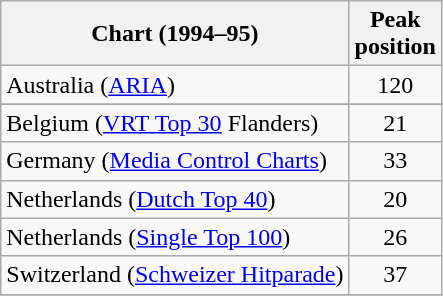<table class="wikitable sortable">
<tr>
<th>Chart (1994–95)</th>
<th>Peak<br>position</th>
</tr>
<tr>
<td>Australia (<a href='#'>ARIA</a>)</td>
<td align="center">120</td>
</tr>
<tr>
</tr>
<tr>
<td>Belgium (<a href='#'>VRT Top 30</a> Flanders)</td>
<td align="center">21</td>
</tr>
<tr>
<td>Germany (<a href='#'>Media Control Charts</a>)</td>
<td align="center">33</td>
</tr>
<tr>
<td>Netherlands (<a href='#'>Dutch Top 40</a>)</td>
<td align="center">20</td>
</tr>
<tr>
<td>Netherlands (<a href='#'>Single Top 100</a>)</td>
<td align="center">26</td>
</tr>
<tr>
<td>Switzerland (<a href='#'>Schweizer Hitparade</a>)</td>
<td align="center">37</td>
</tr>
<tr>
</tr>
</table>
